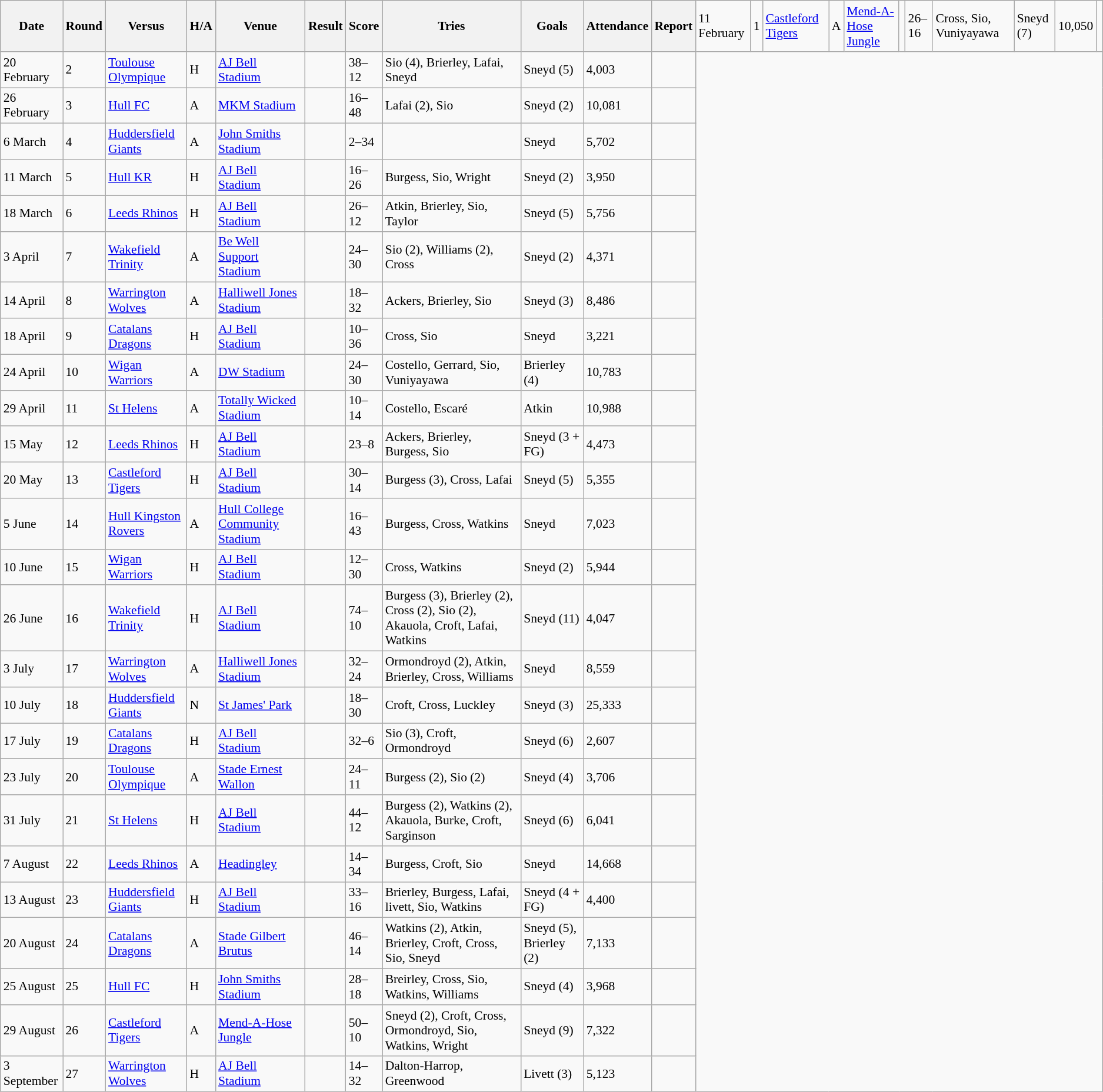<table class="wikitable defaultleft col2center col4center col7center col10right" style="font-size:90%;">
<tr>
<th>Date</th>
<th>Round</th>
<th>Versus</th>
<th>H/A</th>
<th>Venue</th>
<th>Result</th>
<th>Score</th>
<th>Tries</th>
<th>Goals</th>
<th>Attendance</th>
<th>Report</th>
<td>11 February</td>
<td>1</td>
<td> <a href='#'>Castleford Tigers</a></td>
<td>A</td>
<td><a href='#'>Mend-A-Hose Jungle</a></td>
<td></td>
<td>26–16</td>
<td>Cross, Sio, Vuniyayawa</td>
<td>Sneyd (7)</td>
<td>10,050</td>
<td></td>
</tr>
<tr>
<td>20 February</td>
<td>2</td>
<td> <a href='#'>Toulouse Olympique</a></td>
<td>H</td>
<td><a href='#'>AJ Bell Stadium</a></td>
<td></td>
<td>38–12</td>
<td>Sio (4), Brierley, Lafai, Sneyd</td>
<td>Sneyd (5)</td>
<td>4,003</td>
<td></td>
</tr>
<tr>
<td>26 February</td>
<td>3</td>
<td> <a href='#'>Hull FC</a></td>
<td>A</td>
<td><a href='#'>MKM Stadium</a></td>
<td></td>
<td>16–48</td>
<td>Lafai (2), Sio</td>
<td>Sneyd (2)</td>
<td>10,081</td>
<td></td>
</tr>
<tr>
<td>6 March</td>
<td>4</td>
<td> <a href='#'>Huddersfield Giants</a></td>
<td>A</td>
<td><a href='#'>John Smiths Stadium</a></td>
<td></td>
<td>2–34</td>
<td></td>
<td>Sneyd</td>
<td>5,702</td>
<td></td>
</tr>
<tr>
<td>11 March</td>
<td>5</td>
<td> <a href='#'>Hull KR</a></td>
<td>H</td>
<td><a href='#'>AJ Bell Stadium</a></td>
<td></td>
<td>16–26</td>
<td>Burgess, Sio, Wright</td>
<td>Sneyd (2)</td>
<td>3,950</td>
<td></td>
</tr>
<tr>
<td>18 March</td>
<td>6</td>
<td> <a href='#'>Leeds Rhinos</a></td>
<td>H</td>
<td><a href='#'>AJ Bell Stadium</a></td>
<td></td>
<td>26–12</td>
<td>Atkin, Brierley, Sio, Taylor</td>
<td>Sneyd (5)</td>
<td>5,756</td>
<td></td>
</tr>
<tr>
<td>3 April</td>
<td>7</td>
<td> <a href='#'>Wakefield Trinity</a></td>
<td>A</td>
<td><a href='#'>Be Well Support Stadium</a></td>
<td></td>
<td>24–30</td>
<td>Sio (2), Williams (2), Cross</td>
<td>Sneyd (2)</td>
<td>4,371</td>
<td></td>
</tr>
<tr>
<td>14 April</td>
<td>8</td>
<td> <a href='#'>Warrington Wolves</a></td>
<td>A</td>
<td><a href='#'>Halliwell Jones Stadium</a></td>
<td></td>
<td>18–32</td>
<td>Ackers, Brierley, Sio</td>
<td>Sneyd (3)</td>
<td>8,486</td>
<td></td>
</tr>
<tr>
<td>18 April</td>
<td>9</td>
<td> <a href='#'>Catalans Dragons</a></td>
<td>H</td>
<td><a href='#'>AJ Bell Stadium</a></td>
<td></td>
<td>10–36</td>
<td>Cross, Sio</td>
<td>Sneyd</td>
<td>3,221</td>
<td></td>
</tr>
<tr>
<td>24 April</td>
<td>10</td>
<td> <a href='#'>Wigan Warriors</a></td>
<td>A</td>
<td><a href='#'>DW Stadium</a></td>
<td></td>
<td>24–30</td>
<td>Costello, Gerrard, Sio, Vuniyayawa</td>
<td>Brierley (4)</td>
<td>10,783</td>
<td></td>
</tr>
<tr>
<td>29 April</td>
<td>11</td>
<td> <a href='#'>St Helens</a></td>
<td>A</td>
<td><a href='#'>Totally Wicked Stadium</a></td>
<td></td>
<td>10–14</td>
<td>Costello, Escaré</td>
<td>Atkin</td>
<td>10,988</td>
<td></td>
</tr>
<tr>
<td>15 May</td>
<td>12</td>
<td> <a href='#'>Leeds Rhinos</a></td>
<td>H</td>
<td><a href='#'>AJ Bell Stadium</a></td>
<td></td>
<td>23–8</td>
<td>Ackers, Brierley, Burgess, Sio</td>
<td>Sneyd (3 + FG)</td>
<td>4,473</td>
<td></td>
</tr>
<tr>
<td>20 May</td>
<td>13</td>
<td> <a href='#'>Castleford Tigers</a></td>
<td>H</td>
<td><a href='#'>AJ Bell Stadium</a></td>
<td></td>
<td>30–14</td>
<td>Burgess (3), Cross, Lafai</td>
<td>Sneyd (5)</td>
<td>5,355</td>
<td></td>
</tr>
<tr>
<td>5 June</td>
<td>14</td>
<td> <a href='#'>Hull Kingston Rovers</a></td>
<td>A</td>
<td><a href='#'>Hull College Community Stadium</a></td>
<td></td>
<td>16–43</td>
<td>Burgess, Cross, Watkins</td>
<td>Sneyd</td>
<td>7,023</td>
<td></td>
</tr>
<tr>
<td>10 June</td>
<td>15</td>
<td> <a href='#'>Wigan Warriors</a></td>
<td>H</td>
<td><a href='#'>AJ Bell Stadium</a></td>
<td></td>
<td>12–30</td>
<td>Cross, Watkins</td>
<td>Sneyd (2)</td>
<td>5,944</td>
<td></td>
</tr>
<tr>
<td>26 June</td>
<td>16</td>
<td> <a href='#'>Wakefield Trinity</a></td>
<td>H</td>
<td><a href='#'>AJ Bell Stadium</a></td>
<td></td>
<td>74–10</td>
<td>Burgess (3), Brierley (2), Cross (2), Sio (2), Akauola, Croft, Lafai, Watkins</td>
<td>Sneyd (11)</td>
<td>4,047</td>
<td></td>
</tr>
<tr>
<td>3 July</td>
<td>17</td>
<td> <a href='#'>Warrington Wolves</a></td>
<td>A</td>
<td><a href='#'>Halliwell Jones Stadium</a></td>
<td></td>
<td>32–24</td>
<td>Ormondroyd (2), Atkin, Brierley, Cross, Williams</td>
<td>Sneyd</td>
<td>8,559</td>
<td></td>
</tr>
<tr>
<td>10 July</td>
<td>18</td>
<td> <a href='#'>Huddersfield Giants</a></td>
<td>N</td>
<td><a href='#'>St James' Park</a></td>
<td></td>
<td>18–30</td>
<td>Croft, Cross, Luckley</td>
<td>Sneyd (3)</td>
<td>25,333</td>
<td></td>
</tr>
<tr>
<td>17 July</td>
<td>19</td>
<td> <a href='#'>Catalans Dragons</a></td>
<td>H</td>
<td><a href='#'>AJ Bell Stadium</a></td>
<td></td>
<td>32–6</td>
<td>Sio (3), Croft, Ormondroyd</td>
<td>Sneyd (6)</td>
<td>2,607</td>
<td></td>
</tr>
<tr>
<td>23 July</td>
<td>20</td>
<td> <a href='#'>Toulouse Olympique</a></td>
<td>A</td>
<td><a href='#'>Stade Ernest Wallon</a></td>
<td></td>
<td>24–11</td>
<td>Burgess (2), Sio (2)</td>
<td>Sneyd (4)</td>
<td>3,706</td>
<td></td>
</tr>
<tr>
<td>31 July</td>
<td>21</td>
<td> <a href='#'>St Helens</a></td>
<td>H</td>
<td><a href='#'>AJ Bell Stadium</a></td>
<td></td>
<td>44–12</td>
<td>Burgess (2), Watkins (2), Akauola, Burke, Croft, Sarginson</td>
<td>Sneyd (6)</td>
<td>6,041</td>
<td></td>
</tr>
<tr>
<td>7 August</td>
<td>22</td>
<td> <a href='#'>Leeds Rhinos</a></td>
<td>A</td>
<td><a href='#'>Headingley</a></td>
<td></td>
<td>14–34</td>
<td>Burgess, Croft, Sio</td>
<td>Sneyd</td>
<td>14,668</td>
<td></td>
</tr>
<tr>
<td>13 August</td>
<td>23</td>
<td> <a href='#'>Huddersfield Giants</a></td>
<td>H</td>
<td><a href='#'>AJ Bell Stadium</a></td>
<td></td>
<td>33–16</td>
<td>Brierley, Burgess, Lafai, livett, Sio, Watkins</td>
<td>Sneyd (4 + FG)</td>
<td>4,400</td>
<td></td>
</tr>
<tr>
<td>20  August</td>
<td>24</td>
<td> <a href='#'>Catalans Dragons</a></td>
<td>A</td>
<td><a href='#'>Stade Gilbert Brutus</a></td>
<td></td>
<td>46–14</td>
<td>Watkins (2), Atkin, Brierley, Croft, Cross, Sio, Sneyd</td>
<td>Sneyd (5), Brierley (2)</td>
<td>7,133</td>
<td></td>
</tr>
<tr>
<td>25 August</td>
<td>25</td>
<td> <a href='#'>Hull FC</a></td>
<td>H</td>
<td><a href='#'>John Smiths Stadium</a></td>
<td></td>
<td>28–18</td>
<td>Breirley, Cross, Sio, Watkins, Williams</td>
<td>Sneyd (4)</td>
<td>3,968</td>
<td></td>
</tr>
<tr>
<td>29 August</td>
<td>26</td>
<td> <a href='#'>Castleford Tigers</a></td>
<td>A</td>
<td><a href='#'>Mend-A-Hose Jungle</a></td>
<td></td>
<td>50–10</td>
<td>Sneyd (2), Croft, Cross, Ormondroyd, Sio, Watkins, Wright</td>
<td>Sneyd (9)</td>
<td>7,322</td>
<td></td>
</tr>
<tr>
<td>3 September</td>
<td>27</td>
<td> <a href='#'>Warrington Wolves</a></td>
<td>H</td>
<td><a href='#'>AJ Bell Stadium</a></td>
<td></td>
<td>14–32</td>
<td>Dalton-Harrop, Greenwood</td>
<td>Livett (3)</td>
<td>5,123</td>
<td></td>
</tr>
</table>
